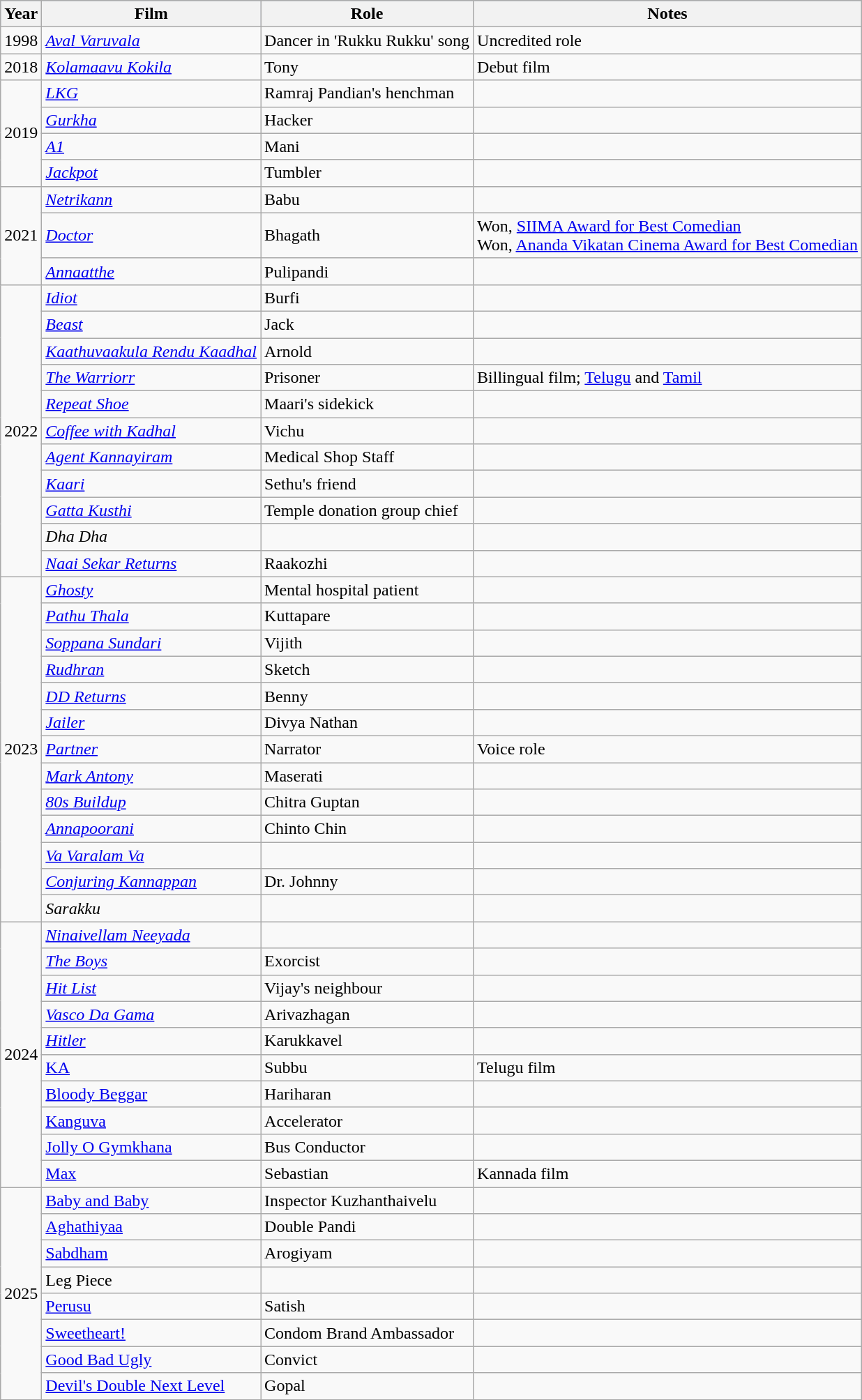<table class="wikitable sortable">
<tr style="background:#b0c4de; text-align:center;">
<th>Year</th>
<th>Film</th>
<th>Role</th>
<th>Notes</th>
</tr>
<tr>
<td>1998</td>
<td><em><a href='#'>Aval Varuvala</a></em></td>
<td>Dancer in 'Rukku Rukku' song</td>
<td>Uncredited role</td>
</tr>
<tr>
<td>2018</td>
<td><em><a href='#'>Kolamaavu Kokila</a></em></td>
<td>Tony</td>
<td>Debut film</td>
</tr>
<tr>
<td rowspan="4">2019</td>
<td><em><a href='#'>LKG</a></em></td>
<td>Ramraj Pandian's henchman</td>
<td></td>
</tr>
<tr>
<td><em><a href='#'>Gurkha</a></em></td>
<td>Hacker</td>
<td></td>
</tr>
<tr>
<td><em><a href='#'>A1</a></em></td>
<td>Mani</td>
<td></td>
</tr>
<tr>
<td><em><a href='#'>Jackpot</a></em></td>
<td>Tumbler</td>
<td></td>
</tr>
<tr>
<td rowspan="3">2021</td>
<td><em><a href='#'>Netrikann</a></em></td>
<td>Babu</td>
<td></td>
</tr>
<tr>
<td><em><a href='#'>Doctor</a></em></td>
<td>Bhagath</td>
<td>Won, <a href='#'>SIIMA Award for Best Comedian</a><br> Won, <a href='#'>Ananda Vikatan Cinema Award for Best Comedian</a></td>
</tr>
<tr>
<td><em><a href='#'>Annaatthe</a></em></td>
<td>Pulipandi</td>
<td></td>
</tr>
<tr>
<td rowspan="11">2022</td>
<td><em><a href='#'>Idiot</a></em></td>
<td>Burfi</td>
<td></td>
</tr>
<tr>
<td><em><a href='#'>Beast</a></em></td>
<td>Jack</td>
<td></td>
</tr>
<tr>
<td><em><a href='#'>Kaathuvaakula Rendu Kaadhal</a></em></td>
<td>Arnold</td>
<td></td>
</tr>
<tr>
<td><em><a href='#'>The Warriorr</a></em></td>
<td>Prisoner</td>
<td>Billingual film; <a href='#'>Telugu</a> and <a href='#'>Tamil</a></td>
</tr>
<tr>
<td><em><a href='#'>Repeat Shoe</a></em></td>
<td>Maari's sidekick</td>
<td></td>
</tr>
<tr>
<td><em><a href='#'>Coffee with Kadhal</a></em></td>
<td>Vichu</td>
<td></td>
</tr>
<tr>
<td><em><a href='#'>Agent Kannayiram</a></em></td>
<td>Medical Shop Staff</td>
<td></td>
</tr>
<tr>
<td><em><a href='#'>Kaari</a></em></td>
<td>Sethu's friend</td>
<td></td>
</tr>
<tr>
<td><em><a href='#'>Gatta Kusthi</a></em></td>
<td>Temple donation group chief</td>
<td></td>
</tr>
<tr>
<td><em>Dha Dha</em></td>
<td></td>
<td></td>
</tr>
<tr>
<td><em><a href='#'>Naai Sekar Returns</a></em></td>
<td>Raakozhi</td>
<td></td>
</tr>
<tr>
<td rowspan="13">2023</td>
<td><em><a href='#'>Ghosty</a></em></td>
<td>Mental hospital patient</td>
<td></td>
</tr>
<tr>
<td><em><a href='#'>Pathu Thala</a></em></td>
<td>Kuttapare</td>
<td></td>
</tr>
<tr>
<td><em><a href='#'>Soppana Sundari</a></em></td>
<td>Vijith</td>
<td></td>
</tr>
<tr>
<td><em><a href='#'>Rudhran</a></em></td>
<td>Sketch</td>
<td></td>
</tr>
<tr>
<td><em><a href='#'>DD Returns</a></em></td>
<td>Benny</td>
<td></td>
</tr>
<tr>
<td><em><a href='#'>Jailer</a></em></td>
<td>Divya Nathan</td>
<td></td>
</tr>
<tr>
<td><em><a href='#'>Partner</a></em></td>
<td>Narrator</td>
<td>Voice role</td>
</tr>
<tr>
<td><em><a href='#'>Mark Antony</a></em></td>
<td>Maserati</td>
<td></td>
</tr>
<tr>
<td><em><a href='#'>80s Buildup</a></em></td>
<td>Chitra Guptan</td>
<td></td>
</tr>
<tr>
<td><em><a href='#'>Annapoorani</a></em></td>
<td>Chinto Chin</td>
<td></td>
</tr>
<tr>
<td><em><a href='#'>Va Varalam Va</a></em></td>
<td></td>
<td></td>
</tr>
<tr>
<td><em><a href='#'>Conjuring Kannappan</a></em></td>
<td>Dr. Johnny</td>
<td></td>
</tr>
<tr>
<td><em>Sarakku</em></td>
<td></td>
<td></td>
</tr>
<tr>
<td rowspan="10">2024</td>
<td><em><a href='#'>Ninaivellam Neeyada</a></em></td>
<td></td>
<td></td>
</tr>
<tr>
<td><em><a href='#'>The Boys</a></em></td>
<td>Exorcist</td>
<td></td>
</tr>
<tr>
<td><em><a href='#'>Hit List</a></em></td>
<td>Vijay's neighbour</td>
<td></td>
</tr>
<tr>
<td><em><a href='#'>Vasco Da Gama</a></em></td>
<td>Arivazhagan</td>
<td></td>
</tr>
<tr>
<td><em><a href='#'>Hitler</a></em></td>
<td>Karukkavel</td>
<td></td>
</tr>
<tr>
<td><em><a href='#'></em>KA</a><em></td>
<td>Subbu</td>
<td>Telugu film</td>
</tr>
<tr>
<td></em><a href='#'>Bloody Beggar</a><em></td>
<td>Hariharan</td>
<td></td>
</tr>
<tr>
<td></em><a href='#'>Kanguva</a><em></td>
<td>Accelerator</td>
<td></td>
</tr>
<tr>
<td></em><a href='#'>Jolly O Gymkhana</a><em></td>
<td>Bus Conductor</td>
<td></td>
</tr>
<tr>
<td></em><a href='#'>Max</a><em></td>
<td>Sebastian</td>
<td>Kannada film</td>
</tr>
<tr>
<td rowspan="8">2025</td>
<td></em><a href='#'>Baby and Baby</a><em></td>
<td>Inspector Kuzhanthaivelu</td>
<td></td>
</tr>
<tr>
<td></em><a href='#'>Aghathiyaa</a><em></td>
<td>Double Pandi</td>
<td></td>
</tr>
<tr>
<td></em><a href='#'>Sabdham</a><em></td>
<td>Arogiyam</td>
<td></td>
</tr>
<tr>
<td></em>Leg Piece<em></td>
<td></td>
<td></td>
</tr>
<tr>
<td></em><a href='#'>Perusu</a><em></td>
<td>Satish</td>
<td></td>
</tr>
<tr>
<td></em><a href='#'>Sweetheart!</a><em></td>
<td>Condom Brand Ambassador</td>
<td></td>
</tr>
<tr>
<td></em><a href='#'>Good Bad Ugly</a><em></td>
<td>Convict</td>
<td></td>
</tr>
<tr>
<td></em><a href='#'>Devil's Double Next Level</a><em></td>
<td>Gopal</td>
<td></td>
</tr>
</table>
